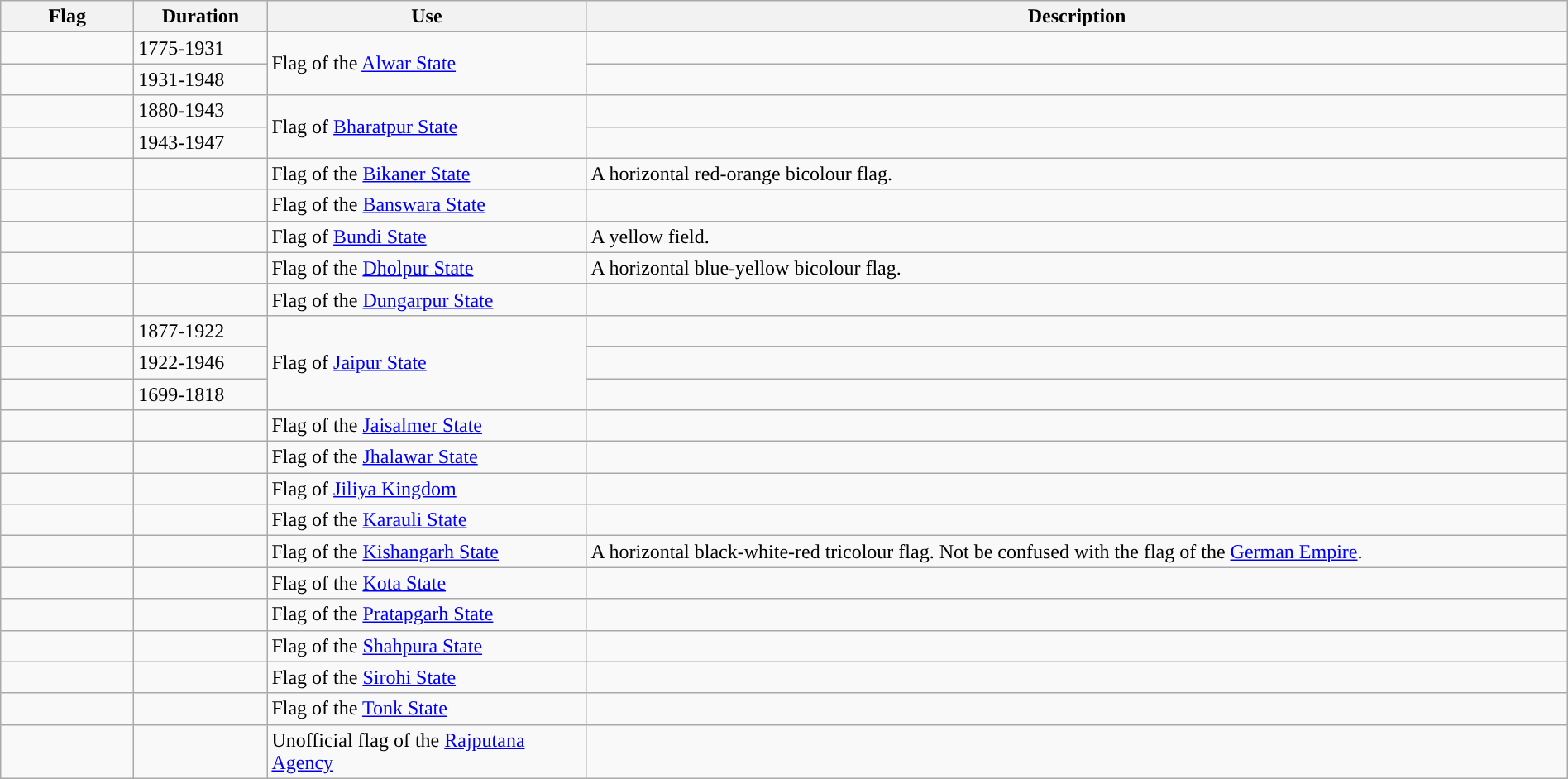<table class="wikitable" width="100%">
<tr>
<th style="width:100px;">Flag</th>
<th style="width:100px;">Duration</th>
<th style="width:250px;">Use</th>
<th style="min-width:250px">Description</th>
</tr>
<tr>
<td></td>
<td>1775-1931</td>
<td rowspan="2">Flag of the <a href='#'>Alwar State</a></td>
<td></td>
</tr>
<tr>
<td></td>
<td>1931-1948</td>
<td></td>
</tr>
<tr>
<td></td>
<td>1880-1943</td>
<td rowspan="2">Flag of <a href='#'>Bharatpur State</a></td>
<td></td>
</tr>
<tr>
<td></td>
<td>1943-1947</td>
<td></td>
</tr>
<tr>
<td></td>
<td></td>
<td>Flag of the <a href='#'>Bikaner State</a></td>
<td>A horizontal red-orange bicolour flag.</td>
</tr>
<tr>
<td></td>
<td></td>
<td>Flag of the <a href='#'>Banswara State</a></td>
<td></td>
</tr>
<tr>
<td></td>
<td></td>
<td>Flag of <a href='#'>Bundi State</a></td>
<td>A yellow field.</td>
</tr>
<tr>
<td></td>
<td></td>
<td>Flag of the <a href='#'>Dholpur State</a></td>
<td>A horizontal blue-yellow bicolour flag.</td>
</tr>
<tr>
<td></td>
<td></td>
<td>Flag of the <a href='#'>Dungarpur State</a></td>
<td></td>
</tr>
<tr>
<td></td>
<td>1877-1922</td>
<td rowspan="3">Flag of <a href='#'>Jaipur State</a></td>
<td></td>
</tr>
<tr>
<td></td>
<td>1922-1946</td>
<td></td>
</tr>
<tr>
<td></td>
<td>1699-1818</td>
<td></td>
</tr>
<tr>
<td></td>
<td></td>
<td>Flag of the <a href='#'>Jaisalmer State</a></td>
<td></td>
</tr>
<tr>
<td></td>
<td></td>
<td>Flag of the <a href='#'>Jhalawar State</a></td>
<td></td>
</tr>
<tr>
<td></td>
<td></td>
<td>Flag of <a href='#'>Jiliya Kingdom</a></td>
<td></td>
</tr>
<tr>
<td></td>
<td></td>
<td>Flag of the <a href='#'>Karauli State</a></td>
<td></td>
</tr>
<tr>
<td></td>
<td></td>
<td>Flag of the <a href='#'>Kishangarh State</a></td>
<td>A horizontal black-white-red tricolour flag. Not be confused with the flag of the <a href='#'>German Empire</a>.</td>
</tr>
<tr>
<td></td>
<td></td>
<td>Flag of the <a href='#'>Kota State</a></td>
<td></td>
</tr>
<tr>
<td></td>
<td></td>
<td>Flag of the <a href='#'>Pratapgarh State</a></td>
<td></td>
</tr>
<tr>
<td></td>
<td></td>
<td>Flag of the <a href='#'>Shahpura State</a></td>
<td></td>
</tr>
<tr>
<td></td>
<td></td>
<td>Flag of the <a href='#'>Sirohi State</a></td>
<td></td>
</tr>
<tr>
<td></td>
<td></td>
<td>Flag of the <a href='#'>Tonk State</a></td>
<td></td>
</tr>
<tr>
<td></td>
<td></td>
<td>Unofficial flag of the <a href='#'>Rajputana Agency</a></td>
<td></td>
</tr>
</table>
